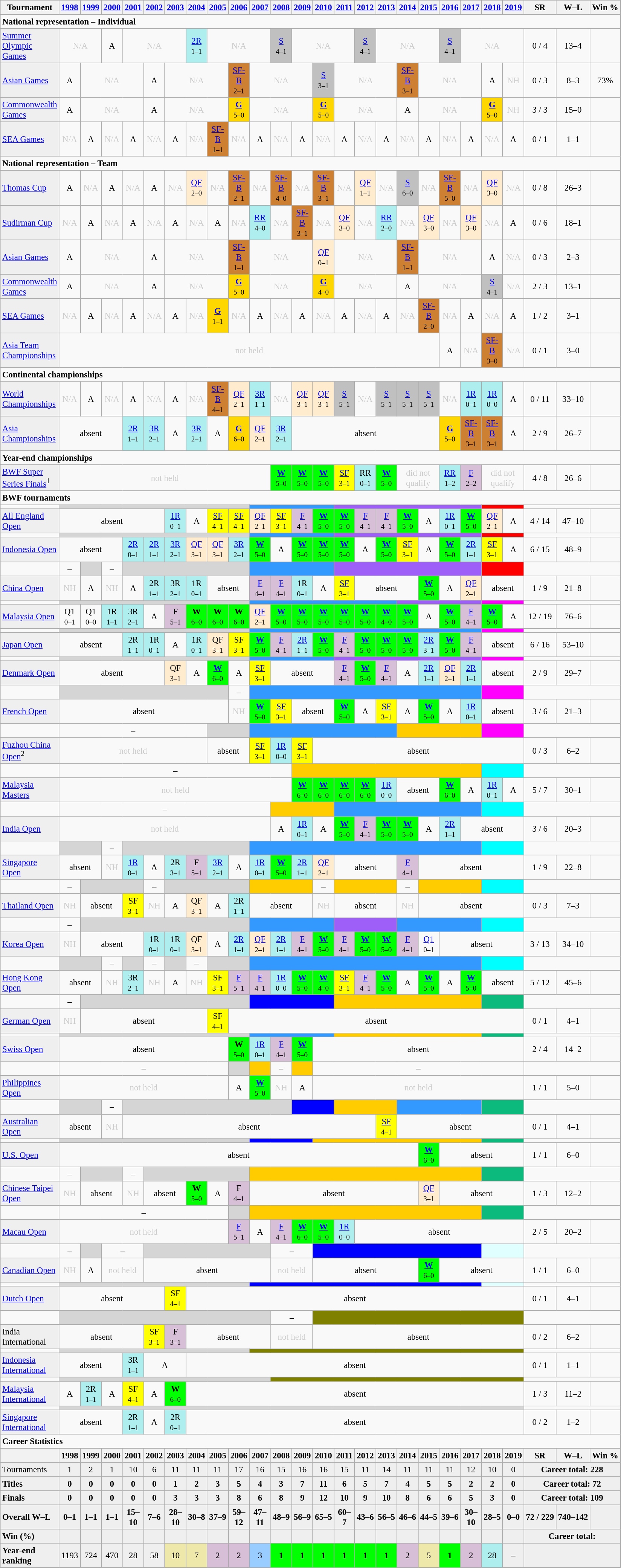<table class=wikitable style="font-size:95%; text-align:center">
<tr>
<th width=20>Tournament</th>
<th width=7><a href='#'>1998</a></th>
<th width=5><a href='#'>1999</a></th>
<th width=5><a href='#'>2000</a></th>
<th width=5><a href='#'>2001</a></th>
<th width=5><a href='#'>2002</a></th>
<th width=5><a href='#'>2003</a></th>
<th width=5><a href='#'>2004</a></th>
<th width=5><a href='#'>2005</a></th>
<th width=5><a href='#'>2006</a></th>
<th width=5><a href='#'>2007</a></th>
<th width=5><a href='#'>2008</a></th>
<th width=5><a href='#'>2009</a></th>
<th width=5><a href='#'>2010</a></th>
<th width=5><a href='#'>2011</a></th>
<th width=5><a href='#'>2012</a></th>
<th width=5><a href='#'>2013</a></th>
<th width=5><a href='#'>2014</a></th>
<th width=5><a href='#'>2015</a></th>
<th width=5><a href='#'>2016</a></th>
<th width=5><a href='#'>2017</a></th>
<th width=5><a href='#'>2018</a></th>
<th width=5><a href='#'>2019</a></th>
<th>SR</th>
<th>W–L</th>
<th>Win %</th>
</tr>
<tr>
<td colspan="26" align="left"><strong>National representation – Individual</strong></td>
</tr>
<tr>
<td bgcolor=efefef align="left"><a href='#'>Summer Olympic Games</a></td>
<td colspan="2" style=color:#ccc>N/A</td>
<td>A</td>
<td colspan="3" style=color:#ccc>N/A</td>
<td bgcolor=afeeee><a href='#'>2R</a><br><small>1–1</small></td>
<td colspan="3" style=color:#ccc>N/A</td>
<td bgcolor=silver><a href='#'>S</a><br><small>4–1</small></td>
<td colspan="3" style=color:#ccc>N/A</td>
<td bgcolor=silver><a href='#'>S</a><br><small>4–1</small></td>
<td colspan="3" style=color:#ccc>N/A</td>
<td bgcolor=silver><a href='#'>S</a><br><small>4–1</small></td>
<td colspan="3" style=color:#ccc>N/A</td>
<td>0 / 4</td>
<td>13–4</td>
<td></td>
</tr>
<tr>
<td bgcolor=efefef align="left"><a href='#'>Asian Games</a></td>
<td>A</td>
<td colspan="3" style=color:#ccc>N/A</td>
<td>A</td>
<td colspan="3" style=color:#ccc>N/A</td>
<td bgcolor=cd7f32><a href='#'>SF-B</a><br><small>2–1</small></td>
<td colspan="3" style=color:#ccc>N/A</td>
<td bgcolor=silver><a href='#'>S</a><br><small>3–1</small></td>
<td colspan="3" style=color:#ccc>N/A</td>
<td bgcolor=cd7f32><a href='#'>SF-B</a><br><small>3–1</small></td>
<td colspan="3" style=color:#ccc>N/A</td>
<td>A</td>
<td style=color:#ccc>NH</td>
<td>0 / 3</td>
<td>8–3</td>
<td>73%</td>
</tr>
<tr>
<td bgcolor=efefef align="left"><a href='#'>Commonwealth Games</a></td>
<td>A</td>
<td colspan="3" style=color:#ccc>N/A</td>
<td>A</td>
<td colspan="3" style=color:#ccc>N/A</td>
<td bgcolor=gold><strong><a href='#'>G</a></strong><br><small>5–0</small></td>
<td colspan="3" style=color:#ccc>N/A</td>
<td bgcolor=gold><strong><a href='#'>G</a></strong><br><small>5–0</small></td>
<td colspan="3" style=color:#ccc>N/A</td>
<td>A</td>
<td colspan="3" style=color:#ccc>N/A</td>
<td bgcolor=gold><strong><a href='#'>G</a></strong><br><small>5–0</small></td>
<td style=color:#ccc>NH</td>
<td>3 / 3</td>
<td>15–0</td>
<td></td>
</tr>
<tr>
<td bgcolor=efefef align="left"><a href='#'>SEA Games</a></td>
<td style=color:#ccc>N/A</td>
<td>A</td>
<td style=color:#ccc>N/A</td>
<td>A</td>
<td style=color:#ccc>N/A</td>
<td>A</td>
<td style=color:#ccc>N/A</td>
<td bgcolor=cd7f32><a href='#'>SF-B</a><br><small>1–1</small></td>
<td style=color:#ccc>N/A</td>
<td>A</td>
<td style=color:#ccc>N/A</td>
<td>A</td>
<td style=color:#ccc>N/A</td>
<td>A</td>
<td style=color:#ccc>N/A</td>
<td>A</td>
<td style=color:#ccc>N/A</td>
<td>A</td>
<td style=color:#ccc>N/A</td>
<td>A</td>
<td style=color:#ccc>N/A</td>
<td>A</td>
<td>0 / 1</td>
<td>1–1</td>
<td></td>
</tr>
<tr>
<td colspan="26" align="left"><strong>National representation – Team</strong></td>
</tr>
<tr>
<td bgcolor=efefef align="left"><a href='#'>Thomas Cup</a></td>
<td>A</td>
<td style=color:#ccc>N/A</td>
<td>A</td>
<td style=color:#ccc>N/A</td>
<td>A</td>
<td style=color:#ccc>N/A</td>
<td bgcolor=ffebcd><a href='#'>QF</a><br><small>2–0</small></td>
<td style=color:#ccc>N/A</td>
<td bgcolor=cd7f32><a href='#'>SF-B</a><br><small>2–1</small></td>
<td style=color:#ccc>N/A</td>
<td bgcolor=cd7f32><a href='#'>SF-B</a><br><small>4–0</small></td>
<td style=color:#ccc>N/A</td>
<td bgcolor=cd7f32><a href='#'>SF-B</a><br><small>3–1</small></td>
<td style=color:#ccc>N/A</td>
<td bgcolor=ffebcd><a href='#'>QF</a><br><small>1–1</small></td>
<td style=color:#ccc>N/A</td>
<td bgcolor=silver><a href='#'>S</a><br><small>6–0</small></td>
<td style=color:#ccc>N/A</td>
<td bgcolor=cd7f32><a href='#'>SF-B</a><br><small>5–0</small></td>
<td style=color:#ccc>N/A</td>
<td bgcolor=ffebcd><a href='#'>QF</a><br><small>3–0</small></td>
<td style=color:#ccc>N/A</td>
<td>0 / 8</td>
<td>26–3</td>
<td></td>
</tr>
<tr>
<td bgcolor=efefef align="left"><a href='#'>Sudirman Cup</a></td>
<td style=color:#ccc>N/A</td>
<td>A</td>
<td style=color:#ccc>N/A</td>
<td>A</td>
<td style=color:#ccc>N/A</td>
<td>A</td>
<td style=color:#ccc>N/A</td>
<td>A</td>
<td style=color:#ccc>N/A</td>
<td bgcolor=afeeee><a href='#'>RR</a><br><small>4–0</small></td>
<td style=color:#ccc>N/A</td>
<td bgcolor=cd7f32><a href='#'>SF-B</a><br><small>3–1</small></td>
<td style=color:#ccc>N/A</td>
<td bgcolor=ffebcd><a href='#'>QF</a><br><small>3–0</small></td>
<td style=color:#ccc>N/A</td>
<td bgcolor=afeeee><a href='#'>RR</a><br><small>2–0</small></td>
<td style=color:#ccc>N/A</td>
<td bgcolor=ffebcd><a href='#'>QF</a><br><small>3–0</small></td>
<td style=color:#ccc>N/A</td>
<td bgcolor=ffebcd><a href='#'>QF</a><br><small>3–0</small></td>
<td style=color:#ccc>N/A</td>
<td>A</td>
<td>0 / 6</td>
<td>18–1</td>
<td></td>
</tr>
<tr>
<td bgcolor=efefef align="left"><a href='#'>Asian Games</a></td>
<td>A</td>
<td colspan="3" style=color:#ccc>N/A</td>
<td>A</td>
<td colspan="3" style=color:#ccc>N/A</td>
<td bgcolor=cd7f32><a href='#'>SF-B</a><br><small>1–1</small></td>
<td colspan="3" style=color:#ccc>N/A</td>
<td bgcolor=ffebcd><a href='#'>QF</a><br><small>0–1</small></td>
<td colspan="3" style=color:#ccc>N/A</td>
<td bgcolor=cd7f32><a href='#'>SF-B</a><br><small>1–1</small></td>
<td colspan="3" style=color:#ccc>N/A</td>
<td>A</td>
<td style=color:#ccc>N/A</td>
<td>0 / 3</td>
<td>2–3</td>
<td></td>
</tr>
<tr>
<td bgcolor=efefef align="left"><a href='#'>Commonwealth Games</a></td>
<td>A</td>
<td colspan="3" style=color:#ccc>N/A</td>
<td>A</td>
<td colspan="3" style=color:#ccc>N/A</td>
<td bgcolor=gold><strong><a href='#'>G</a></strong><br><small>5–0</small></td>
<td colspan="3" style=color:#ccc>N/A</td>
<td bgcolor=gold><strong><a href='#'>G</a></strong><br><small>4–0</small></td>
<td colspan="3" style=color:#ccc>N/A</td>
<td>A</td>
<td colspan="3" style=color:#ccc>N/A</td>
<td bgcolor=silver><a href='#'>S</a><br><small>4–1</small></td>
<td style=color:#ccc>N/A</td>
<td>2 / 3</td>
<td>13–1</td>
<td></td>
</tr>
<tr>
<td bgcolor=efefef align="left"><a href='#'>SEA Games</a></td>
<td style=color:#ccc>N/A</td>
<td>A</td>
<td style=color:#ccc>N/A</td>
<td>A</td>
<td style=color:#ccc>N/A</td>
<td>A</td>
<td style=color:#ccc>N/A</td>
<td bgcolor=gold><strong><a href='#'>G</a></strong><br><small>1–1</small></td>
<td style=color:#ccc>N/A</td>
<td>A</td>
<td style=color:#ccc>N/A</td>
<td>A</td>
<td style=color:#ccc>N/A</td>
<td>A</td>
<td style=color:#ccc>N/A</td>
<td>A</td>
<td style=color:#ccc>N/A</td>
<td bgcolor=cd7f32><a href='#'>SF-B</a><br><small>2–0</small></td>
<td style=color:#ccc>N/A</td>
<td>A</td>
<td style=color:#ccc>N/A</td>
<td>A</td>
<td>1 / 2</td>
<td>3–1</td>
<td></td>
</tr>
<tr>
<td bgcolor=efefef align="left"><a href='#'>Asia Team Championships</a></td>
<td colspan="18" style=color:#ccc>not held</td>
<td>A</td>
<td style=color:#ccc>N/A</td>
<td bgcolor=cd7f32><a href='#'>SF-B</a><br><small>3–0</small></td>
<td style=color:#ccc>N/A</td>
<td>0 / 1</td>
<td>3–0</td>
<td></td>
</tr>
<tr>
<td colspan="26" align="left"><strong>Continental championships</strong></td>
</tr>
<tr>
<td bgcolor=efefef align="left"><a href='#'>World Championships</a></td>
<td style=color:#ccc>N/A</td>
<td>A</td>
<td style=color:#ccc>N/A</td>
<td>A</td>
<td style=color:#ccc>N/A</td>
<td>A</td>
<td style=color:#ccc>N/A</td>
<td bgcolor=cd7f32><a href='#'>SF-B</a><br><small>4–1</small></td>
<td bgcolor=ffebcd><a href='#'>QF</a><br><small>2–1</small></td>
<td bgcolor=afeeee><a href='#'>3R</a><br><small>1–1</small></td>
<td style=color:#ccc>N/A</td>
<td bgcolor=ffebcd><a href='#'>QF</a><br><small>3–1</small></td>
<td bgcolor=ffebcd><a href='#'>QF</a><br><small>3–1</small></td>
<td bgcolor=silver><a href='#'>S</a><br><small>5–1</small></td>
<td style=color:#ccc>N/A</td>
<td bgcolor=silver><a href='#'>S</a><br><small>5–1</small></td>
<td bgcolor=silver><a href='#'>S</a><br><small>5–1</small></td>
<td bgcolor=silver><a href='#'>S</a><br><small>5–1</small></td>
<td style=color:#ccc>N/A</td>
<td bgcolor=afeeee><a href='#'>1R</a><br><small>0–1</small></td>
<td bgcolor=afeeee><a href='#'>1R</a><br><small>0–0</small></td>
<td>A</td>
<td>0 / 11</td>
<td>33–10</td>
<td></td>
</tr>
<tr>
<td bgcolor=efefef align="left"><a href='#'>Asia Championships</a></td>
<td colspan="3">absent</td>
<td bgcolor=afeeee><a href='#'>2R</a><br><small>1–1</small></td>
<td bgcolor=afeeee><a href='#'>3R</a><br><small>2–1</small></td>
<td>A</td>
<td bgcolor=afeeee><a href='#'>3R</a><br><small>2–1</small></td>
<td>A</td>
<td bgcolor=gold><strong><a href='#'>G</a></strong><br><small>6–0</small></td>
<td bgcolor=ffebcd><a href='#'>QF</a><br><small>2–1</small></td>
<td bgcolor=afeeee><a href='#'>3R</a><br><small>2–1</small></td>
<td colspan="7">absent</td>
<td bgcolor=gold><strong><a href='#'>G</a></strong><br><small>5–0</small></td>
<td bgcolor=cd7f32><a href='#'>SF-B</a><br><small>3–1</small></td>
<td bgcolor=cd7f32><a href='#'>SF-B</a><br><small>3–1</small></td>
<td>A</td>
<td>2 / 9</td>
<td>26–7</td>
<td></td>
</tr>
<tr>
<td colspan="26" align="left"><strong>Year-end championships</strong></td>
</tr>
<tr>
<td bgcolor=efefef align="left"><a href='#'>BWF Super Series Finals</a><sup>1</sup></td>
<td colspan="10" style=color:#ccc>not held</td>
<td bgcolor=00ff00><strong><a href='#'>W</a></strong><br><small>5–0</small></td>
<td bgcolor=00ff00><strong><a href='#'>W</a></strong><br><small>5–0</small></td>
<td bgcolor=00ff00><strong><a href='#'>W</a></strong><br><small>5–0</small></td>
<td bgcolor=yellow><a href='#'>SF</a><br><small>3–1</small></td>
<td bgcolor=afeeee>RR<br><small>0–1</small></td>
<td bgcolor=00ff00><strong><a href='#'>W</a></strong><br><small>5–0</small></td>
<td colspan="2" style=color:#ccc>did not qualify</td>
<td bgcolor=afeeee><a href='#'>RR</a><br><small>1–2</small></td>
<td bgcolor=d8bfd8><a href='#'>F</a><br><small>2–2</small></td>
<td colspan="2" style=color:#ccc>did not qualify</td>
<td>4 / 8</td>
<td>26–6</td>
<td></td>
</tr>
<tr>
<td colspan="26" align="left"><strong>BWF tournaments</strong></td>
</tr>
<tr>
<td></td>
<td colspan="9" bgcolor=#D5D5D5></td>
<td colspan="4" bgcolor=#3399ff></td>
<td colspan="7" bgcolor=#9e5ff9></td>
<td colspan="2" bgcolor=#FF0000></td>
<td colspan="3"></td>
</tr>
<tr>
<td bgcolor=efefef align="left"><a href='#'>All England Open</a></td>
<td colspan="5">absent</td>
<td bgcolor=afeeee><a href='#'>1R</a><br><small>0–1</small></td>
<td>A</td>
<td bgcolor=yellow><a href='#'>SF</a><br><small>4–1</small></td>
<td bgcolor=yellow><a href='#'>SF</a><br><small>4–1</small></td>
<td bgcolor=ffebcd><a href='#'>QF</a><br><small>2–1</small></td>
<td bgcolor=yellow><a href='#'>SF</a><br><small>3–1</small></td>
<td bgcolor=d8bfd8><a href='#'>F</a><br><small>4–1</small></td>
<td bgcolor=00ff00><strong><a href='#'>W</a></strong><br><small>5–0</small></td>
<td bgcolor=00ff00><strong><a href='#'>W</a></strong><br><small>5–0</small></td>
<td bgcolor=d8bfd8><a href='#'>F</a><br><small>4–1</small></td>
<td bgcolor=d8bfd8><a href='#'>F</a><br><small>4–1</small></td>
<td bgcolor=00ff00><strong><a href='#'>W</a></strong><br><small>5–0</small></td>
<td>A</td>
<td bgcolor=afeeee><a href='#'>1R</a><br><small>0–1</small></td>
<td bgcolor=00ff00><strong><a href='#'>W</a></strong><br><small>5–0</small></td>
<td bgcolor=ffebcd><a href='#'>QF</a><br><small>2–1</small></td>
<td>A</td>
<td>4 / 14</td>
<td>47–10</td>
<td></td>
</tr>
<tr>
<td></td>
<td colspan="9" bgcolor=#D5D5D5></td>
<td colspan="4" bgcolor=#3399ff></td>
<td colspan="7" bgcolor=#9e5ff9></td>
<td colspan="2" bgcolor=#FF0000></td>
<td colspan="3"></td>
</tr>
<tr>
<td bgcolor=efefef align="left"><a href='#'>Indonesia Open</a></td>
<td colspan="3">absent</td>
<td bgcolor=afeeee><a href='#'>2R</a><br><small>0–1</small></td>
<td bgcolor=afeeee><a href='#'>2R</a><br><small>1–1</small></td>
<td bgcolor=afeeee><a href='#'>3R</a><br><small>2–1</small></td>
<td bgcolor=ffebcd><a href='#'>QF</a><br><small>3–1</small></td>
<td bgcolor=ffebcd><a href='#'>QF</a><br><small>3–1</small></td>
<td bgcolor=afeeee><a href='#'>3R</a><br><small>2–1</small></td>
<td bgcolor=00ff00><strong><a href='#'>W</a></strong><br><small>5–0</small></td>
<td>A</td>
<td bgcolor=00ff00><strong><a href='#'>W</a></strong><br><small>5–0</small></td>
<td bgcolor=00ff00><strong><a href='#'>W</a></strong><br><small>5–0</small></td>
<td bgcolor=00ff00><strong><a href='#'>W</a></strong><br><small>5–0</small></td>
<td>A</td>
<td bgcolor=00ff00><strong><a href='#'>W</a></strong><br><small>5–0</small></td>
<td bgcolor=yellow><a href='#'>SF</a><br><small>3–1</small></td>
<td>A</td>
<td bgcolor=00ff00><strong><a href='#'>W</a></strong><br><small>5–0</small></td>
<td bgcolor=afeeee><a href='#'>2R</a><br><small>1–1</small></td>
<td bgcolor=yellow><a href='#'>SF</a><br><small>3–1</small></td>
<td>A</td>
<td>6 / 15</td>
<td>48–9</td>
<td></td>
</tr>
<tr>
<td></td>
<td>–</td>
<td bgcolor=#D5D5D5></td>
<td>–</td>
<td colspan="6" bgcolor=#D5D5D5></td>
<td colspan="4" bgcolor=#3399ff></td>
<td colspan="7" bgcolor=#9e5ff9></td>
<td colspan="2" bgcolor=#FF0000></td>
<td colspan="3"></td>
</tr>
<tr>
<td bgcolor=efefef align="left"><a href='#'>China Open</a></td>
<td style=color:#ccc>NH</td>
<td>A</td>
<td style=color:#ccc>NH</td>
<td>A</td>
<td bgcolor=afeeee>2R<br><small>1–1</small></td>
<td bgcolor=afeeee>3R<br><small>2–1</small></td>
<td bgcolor=afeeee>1R<br><small>0–1</small></td>
<td colspan="2">absent</td>
<td bgcolor=d8bfd8><a href='#'>F</a><br><small>4–1</small></td>
<td bgcolor=d8bfd8><a href='#'>F</a><br><small>4–1</small></td>
<td bgcolor=afeeee>1R<br><small>0–1</small></td>
<td>A</td>
<td bgcolor=yellow><a href='#'>SF</a><br><small>3–1</small></td>
<td colspan="3">absent</td>
<td bgcolor=00ff00><strong><a href='#'>W</a></strong><br><small>5–0</small></td>
<td>A</td>
<td bgcolor=ffebcd><a href='#'>QF</a><br><small>2–1</small></td>
<td colspan="2">absent</td>
<td>1 / 9</td>
<td>21–8</td>
<td></td>
</tr>
<tr>
<td></td>
<td colspan="9" bgcolor=#D5D5D5></td>
<td colspan="7" bgcolor=#3399ff></td>
<td colspan="4" bgcolor=#9e5ff9></td>
<td colspan="2" bgcolor=#FF00FF></td>
<td colspan="3"></td>
</tr>
<tr>
<td bgcolor=efefef align="left"><a href='#'>Malaysia Open</a></td>
<td>Q1<br><small>0–1</small></td>
<td>Q1<br><small>0–0</small></td>
<td bgcolor=afeeee>1R<br><small>1–1</small></td>
<td bgcolor=afeeee>3R<br><small>2–1</small></td>
<td>A</td>
<td bgcolor=d8bfd8>F<br><small>5–1</small></td>
<td bgcolor=00ff00><strong>W</strong><br><small>6–0</small></td>
<td bgcolor=00ff00><strong>W</strong><br><small>6–0</small></td>
<td bgcolor=00ff00><strong>W</strong><br><small>6–0</small></td>
<td bgcolor=ffebcd><a href='#'>QF</a><br><small>2–1</small></td>
<td bgcolor=00ff00><strong><a href='#'>W</a></strong><br><small>5–0</small></td>
<td bgcolor=00ff00><strong><a href='#'>W</a></strong><br><small>5–0</small></td>
<td bgcolor=00ff00><strong><a href='#'>W</a></strong><br><small>5–0</small></td>
<td bgcolor=00ff00><strong><a href='#'>W</a></strong><br><small>5–0</small></td>
<td bgcolor=00ff00><strong><a href='#'>W</a></strong><br><small>5–0</small></td>
<td bgcolor=00ff00><strong><a href='#'>W</a></strong><br><small>4–0</small></td>
<td bgcolor=00ff00><strong><a href='#'>W</a></strong><br><small>5–0</small></td>
<td>A</td>
<td bgcolor=00ff00><strong><a href='#'>W</a></strong><br><small>5–0</small></td>
<td bgcolor=d8bfd8><a href='#'>F</a><br><small>4–1</small></td>
<td bgcolor=00ff00><strong><a href='#'>W</a></strong><br><small>5–0</small></td>
<td>A</td>
<td>12 / 19</td>
<td>76–6</td>
<td></td>
</tr>
<tr>
<td></td>
<td colspan="9" bgcolor=#D5D5D5></td>
<td colspan="11" bgcolor=#3399ff></td>
<td colspan="2" bgcolor=#FF00FF></td>
<td colspan="3"></td>
</tr>
<tr>
<td bgcolor=efefef align="left"><a href='#'>Japan Open</a></td>
<td colspan="3">absent</td>
<td bgcolor=afeeee>2R<br><small>1–1</small></td>
<td bgcolor=afeeee>1R<br><small>0–1</small></td>
<td>A</td>
<td bgcolor=afeeee>1R<br><small>0–1</small></td>
<td bgcolor=ffebcd>QF<br><small>3–1</small></td>
<td bgcolor=yellow>SF<br><small>3–1</small></td>
<td bgcolor=00ff00><strong><a href='#'>W</a></strong><br><small>5–0</small></td>
<td bgcolor=d8bfd8><a href='#'>F</a><br><small>4–1</small></td>
<td bgcolor=afeeee><a href='#'>2R</a><br><small>1–1</small></td>
<td bgcolor=00ff00><strong><a href='#'>W</a></strong><br><small>5–0</small></td>
<td bgcolor=d8bfd8><a href='#'>F</a><br><small>4–1</small></td>
<td bgcolor=00ff00><strong><a href='#'>W</a></strong><br><small>5–0</small></td>
<td bgcolor=00ff00><strong><a href='#'>W</a></strong><br><small>5–0</small></td>
<td bgcolor=00ff00><strong><a href='#'>W</a></strong><br><small>5–0</small></td>
<td bgcolor=afeeee><a href='#'>2R</a><br><small>3–1</small></td>
<td bgcolor=00ff00><strong><a href='#'>W</a></strong><br><small>5–0</small></td>
<td bgcolor=d8bfd8><a href='#'>F</a><br><small>4–1</small></td>
<td colspan="2">absent</td>
<td>6 / 16</td>
<td>53–10</td>
<td></td>
</tr>
<tr>
<td></td>
<td colspan="9" bgcolor=#D5D5D5></td>
<td colspan="4" bgcolor=#3399ff></td>
<td colspan="7" bgcolor=#9e5ff9></td>
<td colspan="2" bgcolor=#FF00FF></td>
<td colspan="3"></td>
</tr>
<tr>
<td bgcolor=efefef align="left"><a href='#'>Denmark Open</a></td>
<td colspan="5">absent</td>
<td bgcolor=ffebcd>QF<br><small>3–1</small></td>
<td>A</td>
<td bgcolor=00ff00><strong><a href='#'>W</a></strong><br><small>6–0</small></td>
<td>A</td>
<td bgcolor=yellow><a href='#'>SF</a><br><small>3–1</small></td>
<td colspan="3">absent</td>
<td bgcolor=d8bfd8><a href='#'>F</a><br><small>4–1</small></td>
<td bgcolor=00ff00><strong><a href='#'>W</a></strong><br><small>5–0</small></td>
<td bgcolor=d8bfd8><a href='#'>F</a><br><small>4–1</small></td>
<td>A</td>
<td bgcolor=afeeee><a href='#'>2R</a><br><small>1–1</small></td>
<td bgcolor=ffebcd><a href='#'>QF</a><br><small>2–1</small></td>
<td bgcolor=afeeee><a href='#'>2R</a><br><small>1–1</small></td>
<td colspan="2">absent</td>
<td>2 / 9</td>
<td>29–7</td>
<td></td>
</tr>
<tr>
<td></td>
<td colspan="8" bgcolor=#D5D5D5></td>
<td>–</td>
<td colspan="11" bgcolor=#3399ff></td>
<td colspan="2" bgcolor=#FF00FF></td>
<td colspan="3"></td>
</tr>
<tr>
<td bgcolor=efefef align="left"><a href='#'>French Open</a></td>
<td colspan="8">absent</td>
<td style=color:#ccc>NH</td>
<td bgcolor=00ff00><strong><a href='#'>W</a></strong><br><small>5–0</small></td>
<td bgcolor=yellow><a href='#'>SF</a><br><small>3–1</small></td>
<td colspan="2">absent</td>
<td bgcolor=00ff00><strong><a href='#'>W</a></strong><br><small>5–0</small></td>
<td>A</td>
<td bgcolor=yellow><a href='#'>SF</a><br><small>3–1</small></td>
<td>A</td>
<td bgcolor=00ff00><strong><a href='#'>W</a></strong><br><small>5–0</small></td>
<td>A</td>
<td bgcolor=afeeee><a href='#'>1R</a><br><small>0–1</small></td>
<td colspan="2">absent</td>
<td>3 / 6</td>
<td>21–3</td>
<td></td>
</tr>
<tr>
<td></td>
<td colspan="7" align="centre">–</td>
<td colspan="2" bgcolor=#D5D5D5></td>
<td colspan="7" bgcolor=#3399ff></td>
<td colspan="4" bgcolor=#ffcc00></td>
<td colspan="2" bgcolor=#FF00FF></td>
<td colspan="3"></td>
</tr>
<tr>
<td bgcolor=efefef align="left"><a href='#'>Fuzhou China Open</a><sup>2</sup></td>
<td colspan="7" style=color:#ccc>not held</td>
<td colspan="2">absent</td>
<td bgcolor=yellow><a href='#'>SF</a><br><small>3–1</small></td>
<td bgcolor=afeeee><a href='#'>1R</a><br><small>0–0</small></td>
<td bgcolor=yellow><a href='#'>SF</a><br><small>3–1</small></td>
<td colspan="10">absent</td>
<td>0 / 3</td>
<td>6–2</td>
<td></td>
</tr>
<tr>
<td></td>
<td colspan="11" align="centre">–</td>
<td colspan="9" bgcolor=#ffcc00></td>
<td colspan="2" bgcolor=#00FFFF></td>
<td colspan="3"></td>
</tr>
<tr>
<td bgcolor=efefef align="left"><a href='#'>Malaysia Masters</a></td>
<td colspan="11" style=color:#ccc>not held</td>
<td bgcolor=00ff00><strong><a href='#'>W</a></strong><br><small>6–0</small></td>
<td bgcolor=00ff00><strong><a href='#'>W</a></strong><br><small>6–0</small></td>
<td bgcolor=00ff00><strong><a href='#'>W</a></strong><br><small>6–0</small></td>
<td bgcolor=00ff00><strong><a href='#'>W</a></strong><br><small>6–0</small></td>
<td bgcolor=afeeee><a href='#'>1R</a><br><small>0–0</small></td>
<td colspan="2">absent</td>
<td bgcolor=00ff00><strong><a href='#'>W</a></strong><br><small>6–0</small></td>
<td>A</td>
<td bgcolor=afeeee><a href='#'>1R</a><br><small>0–1</small></td>
<td>A</td>
<td>5 / 7</td>
<td>30–1</td>
<td></td>
</tr>
<tr>
<td></td>
<td colspan="10" align="centre">–</td>
<td colspan="3" bgcolor=#ffcc00></td>
<td colspan="7" bgcolor=#3399ff></td>
<td colspan="2" bgcolor=#00FFFF></td>
<td colspan="3"></td>
</tr>
<tr>
<td bgcolor=efefef align="left"><a href='#'>India Open</a></td>
<td colspan="10" style=color:#ccc>not held</td>
<td>A</td>
<td bgcolor=afeeee><a href='#'>1R</a><br><small>0–1</small></td>
<td>A</td>
<td bgcolor=00ff00><strong><a href='#'>W</a></strong><br><small>5–0</small></td>
<td bgcolor=d8bfd8><a href='#'>F</a><br><small>4–1</small></td>
<td bgcolor=00ff00><strong><a href='#'>W</a></strong><br><small>5–0</small></td>
<td bgcolor=00ff00><strong><a href='#'>W</a></strong><br><small>5–0</small></td>
<td>A</td>
<td bgcolor=afeeee><a href='#'>2R</a><br><small>1–1</small></td>
<td colspan="3">absent</td>
<td>3 / 6</td>
<td>20–3</td>
<td></td>
</tr>
<tr>
<td></td>
<td colspan="2" bgcolor=#D5D5D5></td>
<td>–</td>
<td colspan="6" bgcolor=#D5D5D5></td>
<td colspan="11" bgcolor=#3399ff></td>
<td colspan="2" bgcolor=#00FFFF></td>
<td colspan="3"></td>
</tr>
<tr>
<td bgcolor=efefef align="left"><a href='#'>Singapore Open</a></td>
<td colspan=2>absent</td>
<td style=color:#ccc>NH</td>
<td bgcolor=afeeee><a href='#'>1R</a><br><small>0–1</small></td>
<td>A</td>
<td bgcolor=afeeee>2R<br><small>3–1</small></td>
<td bgcolor=d8bfd8>F<br><small>5–1</small></td>
<td bgcolor=afeeee><a href='#'>3R</a><br><small>2–1</small></td>
<td>A</td>
<td bgcolor=afeeee><a href='#'>1R</a><br><small>0–1</small></td>
<td bgcolor=00ff00><strong><a href='#'>W</a></strong><br><small>5–0</small></td>
<td bgcolor=afeeee><a href='#'>2R</a><br><small>1–1</small></td>
<td bgcolor=ffebcd><a href='#'>QF</a><br><small>2–1</small></td>
<td colspan="3">absent</td>
<td bgcolor=d8bfd8><a href='#'>F</a><br><small>4–1</small></td>
<td colspan="5">absent</td>
<td>1 / 9</td>
<td>22–8</td>
<td></td>
</tr>
<tr>
<td></td>
<td>–</td>
<td colspan="3" bgcolor=#D5D5D5></td>
<td>–</td>
<td colspan="4" bgcolor=#D5D5D5></td>
<td colspan="3" bgcolor=#ffcc00></td>
<td>–</td>
<td colspan="3" bgcolor=#ffcc00></td>
<td>–</td>
<td colspan="3" bgcolor=#ffcc00></td>
<td colspan="2" bgcolor=#00FFFF></td>
<td colspan="3"></td>
</tr>
<tr>
<td bgcolor=efefef align="left"><a href='#'>Thailand Open</a></td>
<td style=color:#ccc>NH</td>
<td colspan="2">absent</td>
<td bgcolor=yellow>SF<br><small>3–1</small></td>
<td style=color:#ccc>NH</td>
<td>A</td>
<td bgcolor=ffebcd>QF<br><small>3–1</small></td>
<td>A</td>
<td bgcolor=afeeee>2R<br><small>1–1</small></td>
<td colspan="3">absent</td>
<td style=color:#ccc>NH</td>
<td colspan="3">absent</td>
<td style=color:#ccc>NH</td>
<td colspan="5">absent</td>
<td>0 / 3</td>
<td>7–3</td>
<td></td>
</tr>
<tr>
<td></td>
<td>–</td>
<td colspan="8" bgcolor=#D5D5D5></td>
<td colspan="4" bgcolor=#3399ff></td>
<td colspan="3" bgcolor=#9e5ff9></td>
<td colspan="4" bgcolor=#3399ff></td>
<td colspan="2" bgcolor=#00FFFF></td>
<td colspan="3"></td>
</tr>
<tr>
<td bgcolor=efefef align="left"><a href='#'>Korea Open</a></td>
<td style=color:#ccc>NH</td>
<td colspan=3>absent</td>
<td bgcolor=afeeee>1R<br><small>0–1</small></td>
<td bgcolor=afeeee>1R<br><small>0–1</small></td>
<td bgcolor=ffebcd>QF<br><small>3–1</small></td>
<td>A</td>
<td bgcolor=afeeee><a href='#'>2R</a><br><small>1–1</small></td>
<td bgcolor=ffebcd><a href='#'>QF</a><br><small>2–1</small></td>
<td bgcolor=afeeee><a href='#'>2R</a><br><small>1–1</small></td>
<td bgcolor=d8bfd8><a href='#'>F</a><br><small>4–1</small></td>
<td bgcolor=00ff00><strong><a href='#'>W</a></strong><br><small>5–0</small></td>
<td bgcolor=d8bfd8><a href='#'>F</a><br><small>4–1</small></td>
<td bgcolor=00ff00><strong><a href='#'>W</a></strong><br><small>5–0</small></td>
<td bgcolor=00ff00><strong><a href='#'>W</a></strong><br><small>5–0</small></td>
<td bgcolor=d8bfd8><a href='#'>F</a><br><small>4–1</small></td>
<td><a href='#'>Q1</a><br><small>0–1</small></td>
<td colspan="4">absent</td>
<td>3 / 13</td>
<td>34–10</td>
<td></td>
</tr>
<tr>
<td></td>
<td colspan="2" bgcolor=#D5D5D5></td>
<td>–</td>
<td bgcolor=#D5D5D5></td>
<td>–</td>
<td bgcolor=#D5D5D5></td>
<td>–</td>
<td colspan="2" bgcolor=#D5D5D5></td>
<td colspan="11" bgcolor=#3399ff></td>
<td colspan="2" bgcolor=#00FFFF></td>
<td colspan="3"></td>
</tr>
<tr>
<td bgcolor=efefef align="left"><a href='#'>Hong Kong Open</a></td>
<td colspan="2">absent</td>
<td style=color:#ccc>NH</td>
<td bgcolor=afeeee>3R<br><small>2–1</small></td>
<td style=color:#ccc>NH</td>
<td>A</td>
<td style=color:#ccc>NH</td>
<td bgcolor=yellow>SF<br><small>3–1</small></td>
<td bgcolor=d8bfd8><a href='#'>F</a><br><small>5–1</small></td>
<td bgcolor=d8bfd8><a href='#'>F</a><br><small>4–1</small></td>
<td bgcolor=afeeee><a href='#'>1R</a><br><small>0–0</small></td>
<td bgcolor=00ff00><strong><a href='#'>W</a></strong><br><small>5–0</small></td>
<td bgcolor=00ff00><strong><a href='#'>W</a></strong><br><small>4–0</small></td>
<td bgcolor=yellow><a href='#'>SF</a><br><small>3–1</small></td>
<td bgcolor=d8bfd8><a href='#'>F</a><br><small>4–1</small></td>
<td bgcolor=00ff00><strong><a href='#'>W</a></strong><br><small>5–0</small></td>
<td>A</td>
<td bgcolor=00ff00><strong><a href='#'>W</a></strong><br><small>5–0</small></td>
<td>A</td>
<td bgcolor=00ff00><strong><a href='#'>W</a></strong><br><small>5–0</small></td>
<td colspan="2">absent</td>
<td>5 / 12</td>
<td>45–6</td>
<td></td>
</tr>
<tr>
<td></td>
<td>–</td>
<td colspan="8" bgcolor=#D5D5D5></td>
<td colspan="4" bgcolor=#0000FF></td>
<td colspan="7" bgcolor=#ffcc00></td>
<td colspan="2" bgcolor=#0dba7d></td>
<td colspan="3"></td>
</tr>
<tr>
<td bgcolor=efefef align="left"><a href='#'>German Open</a></td>
<td style=color:#ccc>NH</td>
<td colspan="6">absent</td>
<td bgcolor=yellow>SF<br><small>4–1</small></td>
<td colspan="14">absent</td>
<td>0 / 1</td>
<td>4–1</td>
<td></td>
</tr>
<tr>
<td></td>
<td colspan="9" bgcolor=#D5D5D5></td>
<td colspan="4" bgcolor=#3399ff></td>
<td colspan="7" bgcolor=#ffcc00></td>
<td colspan="2" bgcolor=#0dba7d></td>
<td colspan="3"></td>
</tr>
<tr>
<td bgcolor=efefef align="left"><a href='#'>Swiss Open</a></td>
<td colspan="8">absent</td>
<td bgcolor=00ff00><strong>W</strong><br><small>5–0</small></td>
<td bgcolor=afeeee><a href='#'>1R</a><br><small>0–1</small></td>
<td bgcolor=d8bfd8><a href='#'>F</a><br><small>4–1</small></td>
<td bgcolor=00ff00><strong><a href='#'>W</a></strong><br><small>5–0</small></td>
<td colspan="10">absent</td>
<td>2 / 4</td>
<td>14–2</td>
<td></td>
</tr>
<tr>
<td></td>
<td colspan="8">–</td>
<td bgcolor=#D5D5D5></td>
<td bgcolor=#ffcc00></td>
<td align="centre">–</td>
<td bgcolor=#ffcc00></td>
<td colspan="10" align="centre">–</td>
<td colspan="3" align="centre"></td>
</tr>
<tr>
<td bgcolor=efefef align="left"><a href='#'>Philippines Open</a></td>
<td colspan="8" style=color:#ccc>not held</td>
<td>A</td>
<td bgcolor=00ff00><strong><a href='#'>W</a></strong><br><small>5–0</small></td>
<td style=color:#ccc>NH</td>
<td>A</td>
<td colspan="10" style="color:#ccc">not held</td>
<td>1 / 1</td>
<td>5–0</td>
<td></td>
</tr>
<tr>
<td></td>
<td colspan="2" bgcolor=#D5D5D5></td>
<td>–</td>
<td colspan="8" bgcolor=#D5D5D5></td>
<td colspan="2" bgcolor=#0000FF></td>
<td colspan="3" bgcolor=#ffcc00></td>
<td colspan="4" bgcolor=#3399ff></td>
<td colspan="2" bgcolor=#0dba7d></td>
<td colspan="3"></td>
</tr>
<tr>
<td bgcolor=efefef align="left"><a href='#'>Australian Open</a></td>
<td colspan="2">absent</td>
<td style=color:#ccc>NH</td>
<td colspan="12">absent</td>
<td bgcolor=yellow><a href='#'>SF</a><br><small>4–1</small></td>
<td colspan="6">absent</td>
<td>0 / 1</td>
<td>4–1</td>
<td></td>
</tr>
<tr>
<td></td>
<td colspan="9" bgcolor=#D5D5D5></td>
<td colspan="3" bgcolor=#0000FF></td>
<td colspan="8" bgcolor=#ffcc00></td>
<td colspan="2" bgcolor=#0dba7d></td>
<td colspan="3"></td>
</tr>
<tr>
<td bgcolor=efefef align="left"><a href='#'>U.S. Open</a></td>
<td colspan="17">absent</td>
<td bgcolor=00ff00><strong><a href='#'>W</a></strong><br><small>6–0</small></td>
<td colspan="4">absent</td>
<td>1 / 1</td>
<td>6–0</td>
<td></td>
</tr>
<tr>
<td></td>
<td>–</td>
<td colspan="2" bgcolor=#D5D5D5></td>
<td>–</td>
<td colspan="5" bgcolor=#D5D5D5></td>
<td colspan="11" bgcolor=#ffcc00></td>
<td colspan="2" bgcolor=#0dba7d></td>
<td colspan="3"></td>
</tr>
<tr>
<td bgcolor=efefef align="left"><a href='#'>Chinese Taipei Open</a></td>
<td style=color:#ccc>NH</td>
<td colspan="2">absent</td>
<td style=color:#ccc>NH</td>
<td colspan="2">absent</td>
<td bgcolor=00ff00><strong>W</strong><br><small>5–0</small></td>
<td>A</td>
<td bgcolor=d8bfd8>F<br><small>4–1</small></td>
<td colspan="8">absent</td>
<td bgcolor=ffebcd><a href='#'>QF</a><br><small>3–1</small></td>
<td colspan="4">absent</td>
<td>1 / 3</td>
<td>12–2</td>
<td></td>
</tr>
<tr>
<td></td>
<td colspan="8">–</td>
<td bgcolor=#D5D5D5></td>
<td colspan="11" bgcolor=#ffcc00></td>
<td colspan="2" bgcolor=#0dba7d></td>
<td colspan="3"></td>
</tr>
<tr>
<td bgcolor=efefef align="left"><a href='#'>Macau Open</a></td>
<td colspan="8" style=color:#ccc>not held</td>
<td bgcolor=d8bfd8><a href='#'>F</a><br><small>5–1</small></td>
<td>A</td>
<td bgcolor=d8bfd8><a href='#'>F</a><br><small>4–1</small></td>
<td bgcolor=00ff00><strong><a href='#'>W</a></strong><br><small>6–0</small></td>
<td bgcolor=00ff00><strong><a href='#'>W</a></strong><br><small>5–0</small></td>
<td bgcolor=afeeee><a href='#'>1R</a><br><small>0–0</small></td>
<td colspan="8">absent</td>
<td>2 / 5</td>
<td>20–2</td>
<td></td>
</tr>
<tr>
<td></td>
<td>–</td>
<td bgcolor=#D5D5D5></td>
<td colspan="2">–</td>
<td colspan="6" bgcolor=#D5D5D5></td>
<td colspan="2" align="centre">–</td>
<td colspan="8" bgcolor=#0000FF></td>
<td colspan="2" bgcolor=#e0ffff></td>
<td colspan="3"></td>
</tr>
<tr>
<td bgcolor=efefef align="left"><a href='#'>Canadian Open</a></td>
<td style=color:#ccc>NH</td>
<td>A</td>
<td colspan="2" style=color:#ccc>not held</td>
<td colspan="6">absent</td>
<td colspan="2" style=color:#ccc>not held</td>
<td colspan="5">absent</td>
<td bgcolor=00ff00><strong><a href='#'>W</a></strong><br><small>6–0</small></td>
<td colspan="4">absent</td>
<td>1 / 1</td>
<td>6–0</td>
<td></td>
</tr>
<tr>
<td></td>
<td colspan="9" bgcolor=#D5D5D5></td>
<td colspan="11" bgcolor=#0000FF></td>
<td colspan="2" bgcolor=#e0ffff></td>
<td colspan="3"></td>
</tr>
<tr>
<td bgcolor=efefef align="left"><a href='#'>Dutch Open</a></td>
<td colspan="5">absent</td>
<td bgcolor=yellow>SF<br><small>4–1</small></td>
<td colspan="16">absent</td>
<td>0 / 1</td>
<td>4–1</td>
<td></td>
</tr>
<tr>
<td></td>
<td colspan="10" bgcolor=#D5D5D5></td>
<td colspan="2" align="centre">–</td>
<td colspan="10" bgcolor=#808000></td>
<td colspan="3"></td>
</tr>
<tr>
<td bgcolor=efefef align="left">India International</td>
<td colspan="4">absent</td>
<td bgcolor=yellow>SF<br><small>3–1</small></td>
<td bgcolor=d8bfd8>F<br><small>3–1</small></td>
<td colspan="4">absent</td>
<td colspan="2" style=color:#ccc>not held</td>
<td colspan="10">absent</td>
<td>0 / 2</td>
<td>6–2</td>
<td></td>
</tr>
<tr>
<td></td>
<td colspan="9" bgcolor=#D5D5D5></td>
<td colspan="13" bgcolor=#808000></td>
<td colspan="3"></td>
</tr>
<tr>
<td bgcolor=efefef align="left"><a href='#'>Indonesia International</a></td>
<td colspan="3">absent</td>
<td bgcolor=afeeee>3R<br><small>1–1</small></td>
<td colspan="2">A</td>
<td colspan="16">absent</td>
<td>0 / 1</td>
<td>1–1</td>
<td></td>
</tr>
<tr>
<td></td>
<td colspan="10" bgcolor=#D5D5D5></td>
<td colspan="12" bgcolor=#808000></td>
<td colspan="3"></td>
</tr>
<tr>
<td bgcolor=efefef align="left"><a href='#'>Malaysia International</a></td>
<td>A</td>
<td bgcolor=afeeee>2R<br><small>1–1</small></td>
<td>A</td>
<td bgcolor=yellow>SF<br><small>4–1</small></td>
<td>A</td>
<td bgcolor=00ff00><strong>W</strong><br><small>6–0</small></td>
<td colspan="16">absent</td>
<td>1 / 3</td>
<td>11–2</td>
<td></td>
</tr>
<tr>
<td></td>
<td colspan="22" bgcolor=#D5D5D5></td>
<td colspan="3"></td>
</tr>
<tr>
<td bgcolor=efefef align="left"><a href='#'>Singapore International</a></td>
<td colspan="3">absent</td>
<td bgcolor=afeeee>2R<br><small>1–1</small></td>
<td>A</td>
<td bgcolor=afeeee>2R<br><small>0–1</small></td>
<td colspan="16">absent</td>
<td>0 / 2</td>
<td>1–2</td>
<td></td>
</tr>
<tr>
<td colspan="26" align="left"><strong>Career Statistics</strong></td>
</tr>
<tr>
<th></th>
<th>1998</th>
<th>1999</th>
<th>2000</th>
<th>2001</th>
<th>2002</th>
<th>2003</th>
<th>2004</th>
<th>2005</th>
<th>2006</th>
<th>2007</th>
<th>2008</th>
<th>2009</th>
<th>2010</th>
<th>2011</th>
<th>2012</th>
<th>2013</th>
<th>2014</th>
<th>2015</th>
<th>2016</th>
<th>2017</th>
<th>2018</th>
<th>2019</th>
<th>SR</th>
<th>W–L</th>
<th>Win %</th>
</tr>
<tr style="background:#efefef;">
<td align=left>Tournaments</td>
<td>1</td>
<td>2</td>
<td>1</td>
<td>10</td>
<td>6</td>
<td>11</td>
<td>11</td>
<td>11</td>
<td>17</td>
<td>16</td>
<td>15</td>
<td>16</td>
<td>16</td>
<td>15</td>
<td>11</td>
<td>14</td>
<td>11</td>
<td>11</td>
<td>11</td>
<td>12</td>
<td>10</td>
<td>0</td>
<td colspan="3"><strong>Career total: 228</strong></td>
</tr>
<tr style="font-weight:bold; background:#efefef;">
<td style=text-align:left><strong>Titles</strong></td>
<td>0</td>
<td>0</td>
<td>0</td>
<td>0</td>
<td>0</td>
<td>1</td>
<td>2</td>
<td>3</td>
<td>5</td>
<td>4</td>
<td>3</td>
<td>7</td>
<td>11</td>
<td>6</td>
<td>5</td>
<td>7</td>
<td>4</td>
<td>5</td>
<td>5</td>
<td>2</td>
<td>2</td>
<td>0</td>
<td colspan="3">Career total: 72</td>
</tr>
<tr style="font-weight:bold; background:#efefef;">
<td style=text-align:left><strong>Finals</strong></td>
<td>0</td>
<td>0</td>
<td>0</td>
<td>0</td>
<td>0</td>
<td>3</td>
<td>3</td>
<td>3</td>
<td>8</td>
<td>6</td>
<td>8</td>
<td>9</td>
<td>12</td>
<td>10</td>
<td>9</td>
<td>10</td>
<td>8</td>
<td>6</td>
<td>6</td>
<td>5</td>
<td>3</td>
<td>0</td>
<td colspan="3">Career total: 109</td>
</tr>
<tr style="font-weight:bold; background:#efefef;">
<td style=text-align:left>Overall W–L</td>
<td>0–1</td>
<td>1–1</td>
<td>1–1</td>
<td>15–10</td>
<td>7–6</td>
<td>28–10</td>
<td>30–8</td>
<td>37–9</td>
<td>59–12</td>
<td>47–11</td>
<td>48–9</td>
<td>56–9</td>
<td>65–5</td>
<td>60–7</td>
<td>43–6</td>
<td>56–5</td>
<td>46–6</td>
<td>44–5</td>
<td>39–6</td>
<td>30–10</td>
<td>28–5</td>
<td>0–0</td>
<td>72 / 229</td>
<td>740–142</td>
<td></td>
</tr>
<tr style="font-weight:bold; background:#efefef;">
<td style=text-align:left>Win (%)</td>
<td></td>
<td></td>
<td></td>
<td></td>
<td></td>
<td></td>
<td></td>
<td></td>
<td></td>
<td></td>
<td></td>
<td></td>
<td></td>
<td></td>
<td></td>
<td></td>
<td></td>
<td></td>
<td></td>
<td></td>
<td></td>
<td></td>
<td colspan=3>Career total: </td>
</tr>
<tr style="background:#efefef;">
<td align=left><strong>Year-end ranking</strong></td>
<td>1193</td>
<td>724</td>
<td>470</td>
<td>28</td>
<td>58</td>
<td bgcolor=eee8aa>10</td>
<td bgcolor=eee8aa>7</td>
<td bgcolor=thistle>2</td>
<td bgcolor=thistle>2</td>
<td bgcolor=99ccff>3</td>
<td bgcolor=00ff00><strong>1</strong></td>
<td bgcolor=00ff00><strong>1</strong></td>
<td bgcolor=00ff00><strong>1</strong></td>
<td bgcolor=00ff00><strong>1</strong></td>
<td bgcolor=00ff00><strong>1</strong></td>
<td bgcolor=00ff00><strong>1</strong></td>
<td bgcolor=thistle>2</td>
<td bgcolor=eee8aa>5</td>
<td bgcolor=00ff00><strong>1</strong></td>
<td bgcolor=thistle>2</td>
<td bgcolor=afeeee>28</td>
<td>–</td>
<td colspan=3></td>
</tr>
</table>
